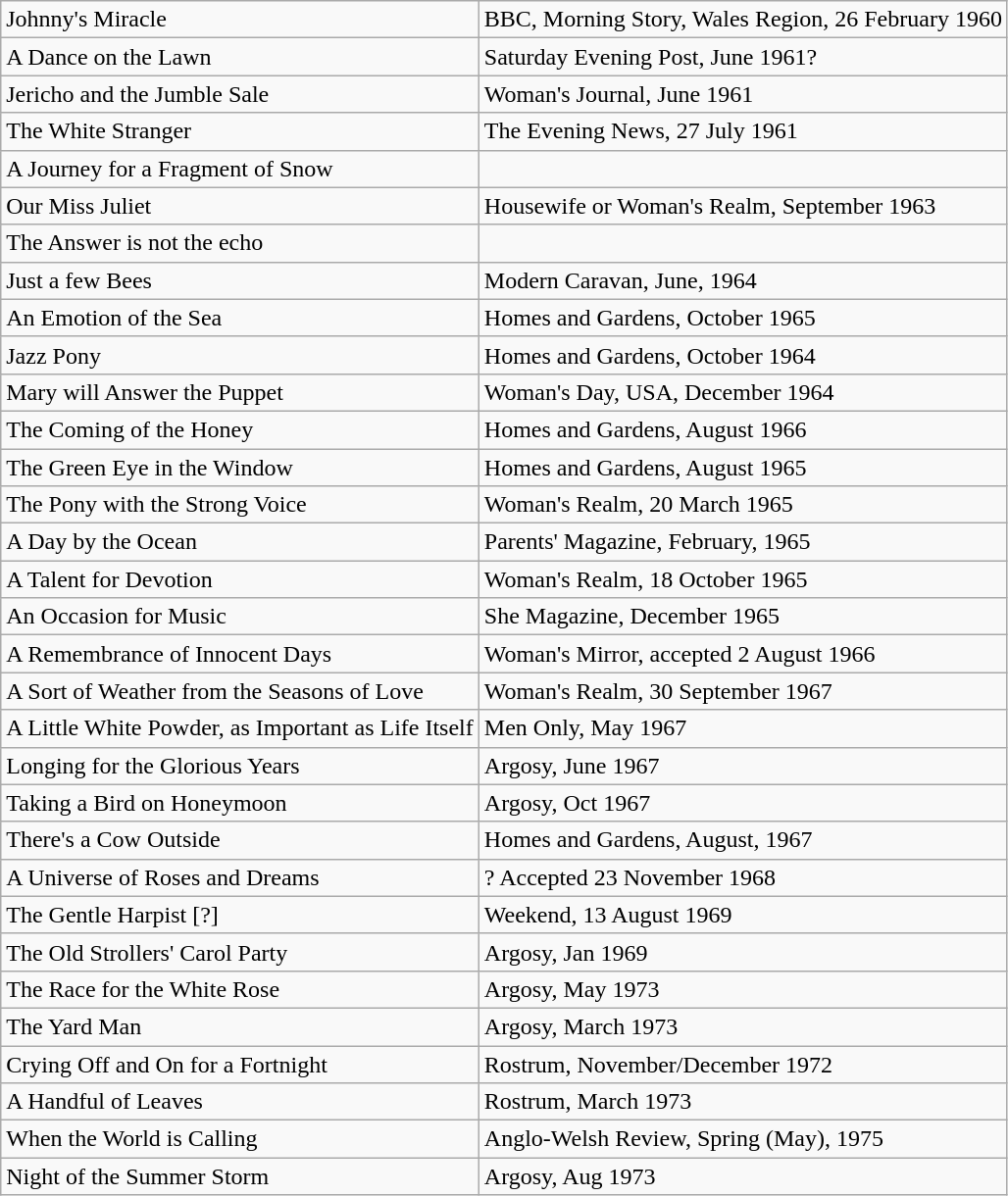<table class="wikitable sortable mw-collapsible">
<tr>
<td>Johnny's Miracle</td>
<td>BBC, Morning Story, Wales Region, 26 February 1960</td>
</tr>
<tr>
<td>A Dance on the Lawn</td>
<td>Saturday Evening Post, June 1961?</td>
</tr>
<tr>
<td>Jericho and the Jumble Sale</td>
<td>Woman's Journal, June 1961</td>
</tr>
<tr>
<td>The White Stranger</td>
<td>The Evening News, 27 July 1961</td>
</tr>
<tr>
<td>A Journey for a Fragment of Snow</td>
<td></td>
</tr>
<tr>
<td>Our Miss Juliet</td>
<td>Housewife or Woman's Realm, September 1963</td>
</tr>
<tr>
<td>The Answer is not the echo</td>
<td></td>
</tr>
<tr>
<td>Just a few Bees</td>
<td>Modern Caravan, June, 1964</td>
</tr>
<tr>
<td>An Emotion of the Sea</td>
<td>Homes and Gardens, October 1965</td>
</tr>
<tr>
<td>Jazz Pony</td>
<td>Homes and Gardens, October 1964</td>
</tr>
<tr>
<td>Mary will Answer the Puppet</td>
<td>Woman's Day, USA, December 1964</td>
</tr>
<tr>
<td>The Coming of the Honey</td>
<td>Homes and Gardens, August 1966</td>
</tr>
<tr>
<td>The Green Eye in the Window</td>
<td>Homes and Gardens, August 1965</td>
</tr>
<tr>
<td>The Pony with the Strong Voice</td>
<td>Woman's Realm, 20 March 1965</td>
</tr>
<tr>
<td>A Day by the Ocean</td>
<td>Parents' Magazine, February, 1965</td>
</tr>
<tr>
<td>A Talent for Devotion</td>
<td>Woman's Realm, 18 October 1965</td>
</tr>
<tr>
<td>An Occasion for Music</td>
<td>She Magazine, December 1965</td>
</tr>
<tr>
<td>A Remembrance of Innocent Days</td>
<td>Woman's Mirror, accepted 2 August 1966</td>
</tr>
<tr>
<td>A Sort of Weather from the Seasons of Love</td>
<td>Woman's Realm, 30 September 1967</td>
</tr>
<tr>
<td>A Little White Powder, as Important as Life Itself</td>
<td>Men Only, May 1967</td>
</tr>
<tr>
<td>Longing for the Glorious Years</td>
<td>Argosy, June 1967</td>
</tr>
<tr>
<td>Taking a Bird on Honeymoon</td>
<td>Argosy, Oct 1967</td>
</tr>
<tr>
<td>There's a Cow Outside</td>
<td>Homes and Gardens, August, 1967</td>
</tr>
<tr>
<td>A Universe of Roses and Dreams</td>
<td>? Accepted 23 November 1968</td>
</tr>
<tr>
<td>The Gentle Harpist [?]</td>
<td>Weekend, 13 August 1969</td>
</tr>
<tr>
<td>The Old Strollers' Carol Party</td>
<td>Argosy, Jan 1969</td>
</tr>
<tr>
<td>The Race for the White Rose</td>
<td>Argosy, May 1973</td>
</tr>
<tr>
<td>The Yard Man</td>
<td>Argosy, March 1973</td>
</tr>
<tr>
<td>Crying Off and On for a Fortnight</td>
<td>Rostrum, November/December 1972</td>
</tr>
<tr>
<td>A Handful of Leaves</td>
<td>Rostrum, March 1973</td>
</tr>
<tr>
<td>When the World is Calling</td>
<td>Anglo-Welsh Review, Spring (May), 1975</td>
</tr>
<tr>
<td>Night of the Summer Storm</td>
<td>Argosy, Aug 1973</td>
</tr>
</table>
